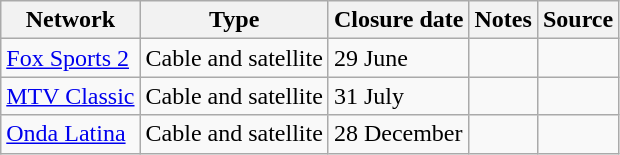<table class="wikitable sortable">
<tr>
<th>Network</th>
<th>Type</th>
<th>Closure date</th>
<th>Notes</th>
<th>Source</th>
</tr>
<tr>
<td><a href='#'>Fox Sports 2</a></td>
<td>Cable and satellite</td>
<td>29 June</td>
<td></td>
<td></td>
</tr>
<tr>
<td><a href='#'>MTV Classic</a></td>
<td>Cable and satellite</td>
<td>31 July</td>
<td></td>
<td></td>
</tr>
<tr>
<td><a href='#'>Onda Latina</a></td>
<td>Cable and satellite</td>
<td>28 December</td>
<td></td>
<td></td>
</tr>
</table>
